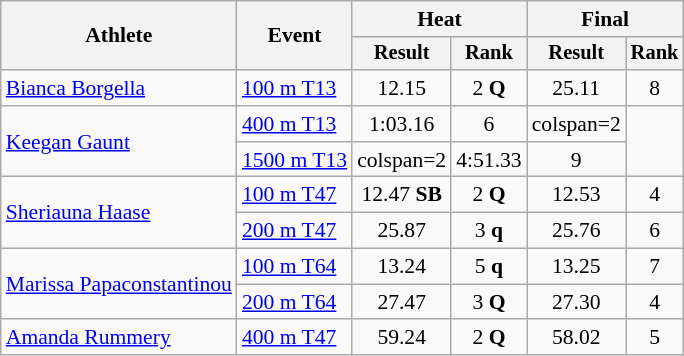<table class="wikitable" style="font-size:90%">
<tr>
<th rowspan="2">Athlete</th>
<th rowspan="2">Event</th>
<th colspan="2">Heat</th>
<th colspan="2">Final</th>
</tr>
<tr style="font-size:95%">
<th>Result</th>
<th>Rank</th>
<th>Result</th>
<th>Rank</th>
</tr>
<tr align=center>
<td align=left><a href='#'>Bianca Borgella</a></td>
<td align=left><a href='#'>100 m T13</a></td>
<td>12.15</td>
<td>2 <strong>Q</strong></td>
<td>25.11</td>
<td>8</td>
</tr>
<tr align=center>
<td align=left rowspan=2><a href='#'>Keegan Gaunt</a></td>
<td align=left><a href='#'>400 m T13</a></td>
<td>1:03.16</td>
<td>6</td>
<td>colspan=2 </td>
</tr>
<tr align=center>
<td align=left><a href='#'>1500 m T13</a></td>
<td>colspan=2 </td>
<td>4:51.33</td>
<td>9</td>
</tr>
<tr align=center>
<td align=left rowspan=2><a href='#'>Sheriauna Haase</a></td>
<td align=left><a href='#'>100 m T47</a></td>
<td>12.47 <strong>SB</strong></td>
<td>2 <strong>Q</strong></td>
<td>12.53</td>
<td>4</td>
</tr>
<tr align=center>
<td align=left><a href='#'>200 m T47</a></td>
<td>25.87</td>
<td>3 <strong>q</strong></td>
<td>25.76</td>
<td>6</td>
</tr>
<tr align=center>
<td align=left rowspan=2><a href='#'>Marissa Papaconstantinou</a></td>
<td align=left><a href='#'>100 m T64</a></td>
<td>13.24</td>
<td>5 <strong>q</strong></td>
<td>13.25</td>
<td>7</td>
</tr>
<tr align=center>
<td align=left><a href='#'>200 m T64</a></td>
<td>27.47</td>
<td>3 <strong>Q</strong></td>
<td>27.30</td>
<td>4</td>
</tr>
<tr align=center>
<td align=left><a href='#'>Amanda Rummery</a></td>
<td align=left><a href='#'>400 m T47</a></td>
<td>59.24</td>
<td>2 <strong>Q</strong></td>
<td>58.02</td>
<td>5</td>
</tr>
</table>
